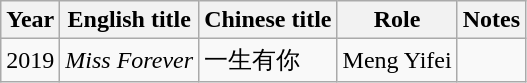<table class="wikitable">
<tr>
<th>Year</th>
<th>English title</th>
<th>Chinese title</th>
<th>Role</th>
<th>Notes</th>
</tr>
<tr>
<td>2019</td>
<td><em>Miss Forever</em></td>
<td>一生有你</td>
<td>Meng Yifei</td>
<td></td>
</tr>
</table>
